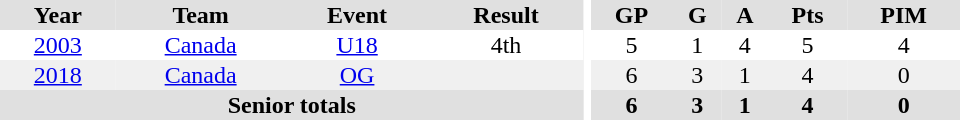<table border="0" cellpadding="1" cellspacing="0" ID="Table3" style="text-align:center; width:40em">
<tr ALIGN="center" bgcolor="#e0e0e0">
<th>Year</th>
<th>Team</th>
<th>Event</th>
<th>Result</th>
<th rowspan="99" bgcolor="#ffffff"></th>
<th>GP</th>
<th>G</th>
<th>A</th>
<th>Pts</th>
<th>PIM</th>
</tr>
<tr>
<td><a href='#'>2003</a></td>
<td><a href='#'>Canada</a></td>
<td><a href='#'>U18</a></td>
<td>4th</td>
<td>5</td>
<td>1</td>
<td>4</td>
<td>5</td>
<td>4</td>
</tr>
<tr bgcolor="#f0f0f0">
<td><a href='#'>2018</a></td>
<td><a href='#'>Canada</a></td>
<td><a href='#'>OG</a></td>
<td></td>
<td>6</td>
<td>3</td>
<td>1</td>
<td>4</td>
<td>0</td>
</tr>
<tr bgcolor="#e0e0e0">
<th colspan="4">Senior totals</th>
<th>6</th>
<th>3</th>
<th>1</th>
<th>4</th>
<th>0</th>
</tr>
</table>
